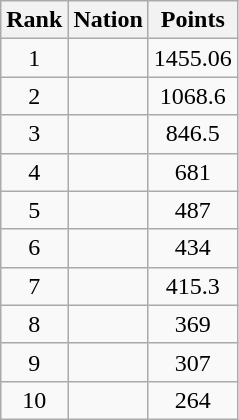<table class="wikitable sortable">
<tr>
<th>Rank</th>
<th>Nation</th>
<th>Points</th>
</tr>
<tr>
<td align=center>1</td>
<td></td>
<td align=center>1455.06</td>
</tr>
<tr>
<td align=center>2</td>
<td></td>
<td align=center>1068.6</td>
</tr>
<tr>
<td align=center>3</td>
<td></td>
<td align=center>846.5</td>
</tr>
<tr>
<td align=center>4</td>
<td></td>
<td align=center>681</td>
</tr>
<tr>
<td align=center>5</td>
<td></td>
<td align=center>487</td>
</tr>
<tr>
<td align=center>6</td>
<td></td>
<td align=center>434</td>
</tr>
<tr>
<td align=center>7</td>
<td></td>
<td align=center>415.3</td>
</tr>
<tr>
<td align=center>8</td>
<td></td>
<td align=center>369</td>
</tr>
<tr>
<td align=center>9</td>
<td></td>
<td align=center>307</td>
</tr>
<tr>
<td align=center>10</td>
<td></td>
<td align=center>264</td>
</tr>
</table>
